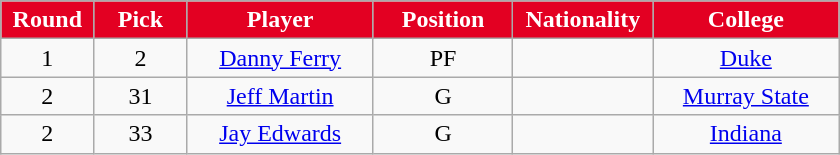<table class="wikitable sortable sortable">
<tr>
<th style="background:#E30022; color:white" width="10%">Round</th>
<th style="background:#E30022; color:white" width="10%">Pick</th>
<th style="background:#E30022; color:white" width="20%">Player</th>
<th style="background:#E30022; color:white" width="15%">Position</th>
<th style="background:#E30022; color:white" width="15%">Nationality</th>
<th style="background:#E30022; color:white" width="20%">College</th>
</tr>
<tr style="text-align: center">
<td>1</td>
<td>2</td>
<td><a href='#'>Danny Ferry</a></td>
<td>PF</td>
<td></td>
<td><a href='#'>Duke</a></td>
</tr>
<tr style="text-align: center">
<td>2</td>
<td>31</td>
<td><a href='#'>Jeff Martin</a></td>
<td>G</td>
<td></td>
<td><a href='#'>Murray State</a></td>
</tr>
<tr style="text-align: center">
<td>2</td>
<td>33</td>
<td><a href='#'>Jay Edwards</a></td>
<td>G</td>
<td></td>
<td><a href='#'>Indiana</a></td>
</tr>
</table>
